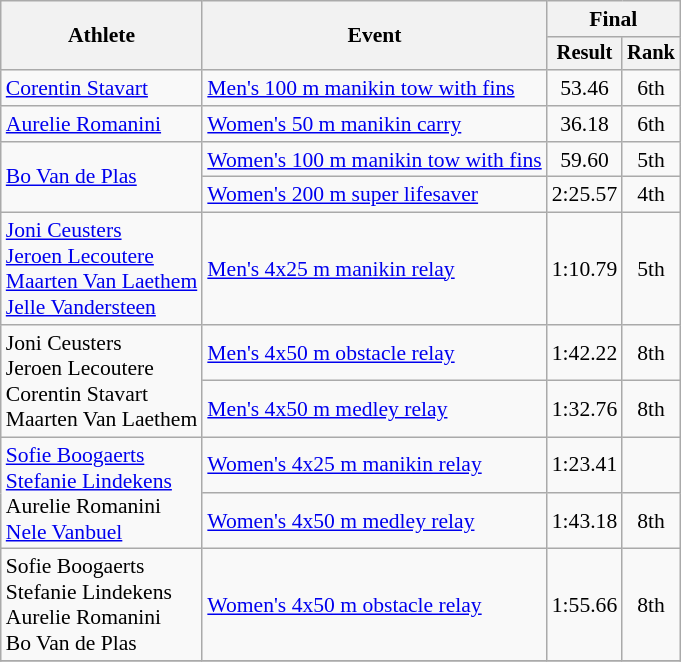<table class="wikitable" style="font-size:90%">
<tr>
<th rowspan=2>Athlete</th>
<th rowspan=2>Event</th>
<th colspan=2>Final</th>
</tr>
<tr style="font-size:95%">
<th>Result</th>
<th>Rank</th>
</tr>
<tr align="center">
<td align=left><a href='#'>Corentin Stavart</a></td>
<td align=left><a href='#'>Men's 100 m manikin tow with fins</a></td>
<td>53.46</td>
<td>6th</td>
</tr>
<tr align="center">
<td align=left><a href='#'>Aurelie Romanini</a></td>
<td align=left><a href='#'>Women's 50 m manikin carry</a></td>
<td>36.18</td>
<td>6th</td>
</tr>
<tr align="center">
<td align=left rowspan=2><a href='#'>Bo Van de Plas</a></td>
<td align=left><a href='#'>Women's 100 m manikin tow with fins</a></td>
<td>59.60</td>
<td>5th</td>
</tr>
<tr align="center">
<td align=left><a href='#'>Women's 200 m super lifesaver</a></td>
<td>2:25.57</td>
<td>4th</td>
</tr>
<tr align="center">
<td align=left><a href='#'>Joni Ceusters</a><br><a href='#'>Jeroen Lecoutere</a><br><a href='#'>Maarten Van Laethem</a><br><a href='#'>Jelle Vandersteen</a></td>
<td align=left><a href='#'>Men's 4x25 m manikin relay</a></td>
<td>1:10.79</td>
<td>5th</td>
</tr>
<tr align="center">
<td align=left rowspan=2>Joni Ceusters<br>Jeroen Lecoutere<br>Corentin Stavart<br>Maarten Van Laethem</td>
<td align=left><a href='#'>Men's 4x50 m obstacle relay</a></td>
<td>1:42.22</td>
<td>8th</td>
</tr>
<tr align="center">
<td align=left><a href='#'>Men's 4x50 m medley relay</a></td>
<td>1:32.76</td>
<td>8th</td>
</tr>
<tr align="center">
<td align=left rowspan=2><a href='#'>Sofie Boogaerts</a><br><a href='#'>Stefanie Lindekens</a><br>Aurelie Romanini<br><a href='#'>Nele Vanbuel</a></td>
<td align=left><a href='#'>Women's 4x25 m manikin relay</a></td>
<td>1:23.41</td>
<td></td>
</tr>
<tr align="center">
<td align=left><a href='#'>Women's 4x50 m medley relay</a></td>
<td>1:43.18</td>
<td>8th</td>
</tr>
<tr align="center">
<td align=left>Sofie Boogaerts<br>Stefanie Lindekens<br>Aurelie Romanini<br>Bo Van de Plas</td>
<td align=left><a href='#'>Women's 4x50 m obstacle relay</a></td>
<td>1:55.66</td>
<td>8th</td>
</tr>
<tr align="center">
</tr>
</table>
